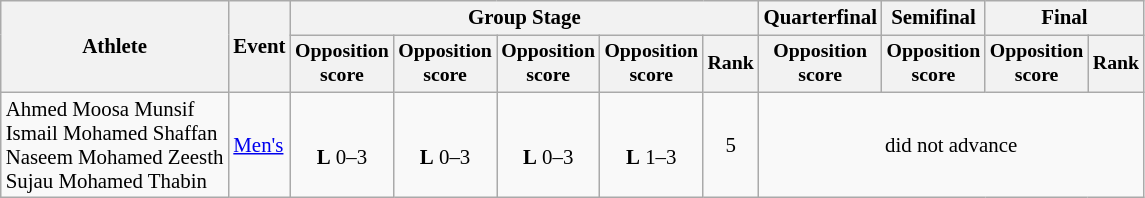<table class=wikitable style=font-size:87%;text-align:center>
<tr>
<th rowspan="2">Athlete</th>
<th rowspan="2">Event</th>
<th colspan="5">Group Stage</th>
<th>Quarterfinal</th>
<th>Semifinal</th>
<th colspan="2">Final</th>
</tr>
<tr style="font-size:95%">
<th>Opposition<br>score</th>
<th>Opposition<br>score</th>
<th>Opposition<br>score</th>
<th>Opposition<br>score</th>
<th>Rank</th>
<th>Opposition<br>score</th>
<th>Opposition<br>score</th>
<th>Opposition<br>score</th>
<th>Rank</th>
</tr>
<tr>
<td align=left>Ahmed Moosa Munsif<br>Ismail Mohamed Shaffan<br>Naseem Mohamed Zeesth<br>Sujau Mohamed Thabin</td>
<td align=left><a href='#'>Men's</a></td>
<td><br><strong>L</strong> 0–3</td>
<td><br><strong>L</strong> 0–3</td>
<td><br><strong>L</strong> 0–3</td>
<td><br><strong>L</strong> 1–3</td>
<td>5</td>
<td colspan=4>did not advance</td>
</tr>
</table>
